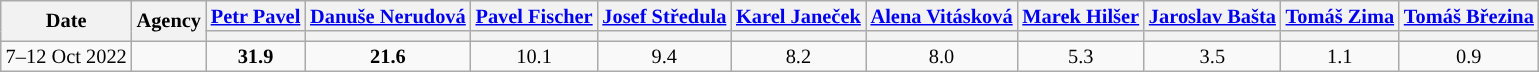<table class="wikitable" style=text-align:center;font-size:85%;line-height:14px;">
<tr>
<th rowspan="2">Date</th>
<th rowspan="2">Agency</th>
<th><a href='#'>Petr Pavel</a></th>
<th><a href='#'>Danuše Nerudová</a></th>
<th><a href='#'>Pavel Fischer</a></th>
<th><a href='#'>Josef Středula</a></th>
<th><a href='#'>Karel Janeček</a></th>
<th><a href='#'>Alena Vitásková</a></th>
<th><a href='#'>Marek Hilšer</a></th>
<th><a href='#'>Jaroslav Bašta</a></th>
<th><a href='#'>Tomáš Zima</a></th>
<th><a href='#'>Tomáš Březina</a></th>
</tr>
<tr>
<th style="background:"></th>
<th style="background:"></th>
<th style="background:"></th>
<th style="background:"></th>
<th style="background:"></th>
<th style="background:"></th>
<th style="background:"></th>
<th style="background:"></th>
<th style="background:"></th>
<th style="background:"></th>
</tr>
<tr>
<td>7–12 Oct 2022</td>
<td></td>
<td><strong>31.9</strong></td>
<td><strong>21.6</strong></td>
<td>10.1</td>
<td>9.4</td>
<td>8.2</td>
<td>8.0</td>
<td>5.3</td>
<td>3.5</td>
<td>1.1</td>
<td>0.9</td>
</tr>
</table>
